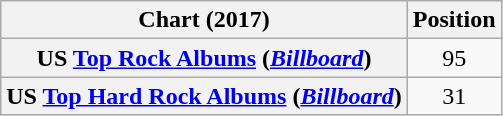<table class="wikitable sortable plainrowheaders" style="text-align:center">
<tr>
<th scope="col">Chart (2017)</th>
<th scope="col">Position</th>
</tr>
<tr>
<th scope="row">US <a href='#'>Top Rock Albums</a> (<em><a href='#'>Billboard</a></em>)</th>
<td>95</td>
</tr>
<tr>
<th scope="row">US <a href='#'>Top Hard Rock Albums</a> (<em><a href='#'>Billboard</a></em>)</th>
<td>31</td>
</tr>
</table>
